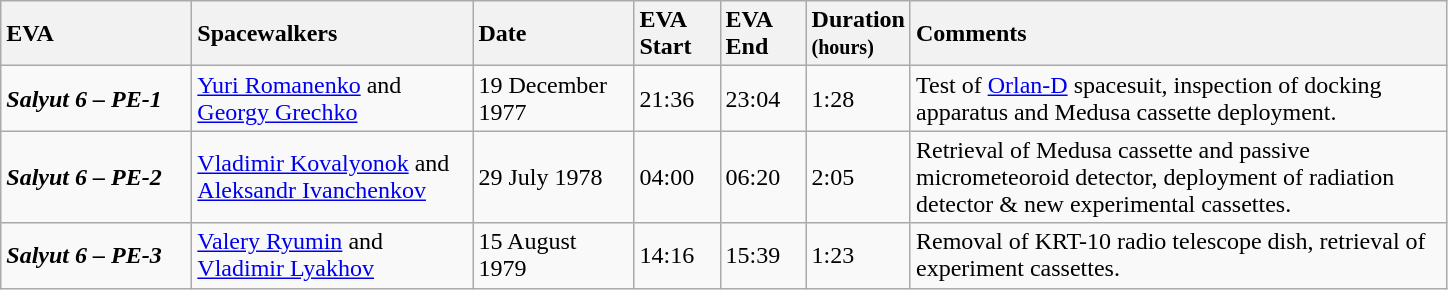<table class="wikitable">
<tr>
<th style="text-align:left" width="120"><strong>EVA</strong></th>
<th style="text-align:left" width="180"><strong>Spacewalkers</strong></th>
<th style="text-align:left" width="100"><strong>Date</strong></th>
<th style="text-align:left" width="50"><strong>EVA Start</strong></th>
<th style="text-align:left" width="50"><strong>EVA End</strong></th>
<th style="text-align:left" width="50"><strong>Duration<br><small>(hours)</small></strong></th>
<th style="text-align:left" width="350"><strong>Comments</strong></th>
</tr>
<tr>
<td><strong><em> Salyut 6 – PE-1 </em></strong></td>
<td><a href='#'>Yuri Romanenko</a> and <a href='#'>Georgy Grechko</a></td>
<td>19 December 1977</td>
<td>21:36</td>
<td>23:04</td>
<td>1:28</td>
<td>Test of <a href='#'>Orlan-D</a> spacesuit, inspection of docking apparatus and Medusa cassette deployment.</td>
</tr>
<tr>
<td><strong><em> Salyut 6 – PE-2 </em></strong></td>
<td><a href='#'>Vladimir Kovalyonok</a> and <a href='#'>Aleksandr Ivanchenkov</a></td>
<td>29 July 1978</td>
<td>04:00</td>
<td>06:20</td>
<td>2:05</td>
<td>Retrieval of Medusa cassette and passive micrometeoroid detector, deployment of radiation detector & new experimental cassettes.</td>
</tr>
<tr>
<td><strong><em> Salyut 6 – PE-3 </em></strong></td>
<td><a href='#'>Valery Ryumin</a> and <a href='#'>Vladimir Lyakhov</a></td>
<td>15 August 1979</td>
<td>14:16</td>
<td>15:39</td>
<td>1:23</td>
<td>Removal of KRT-10 radio telescope dish, retrieval of experiment cassettes.</td>
</tr>
</table>
